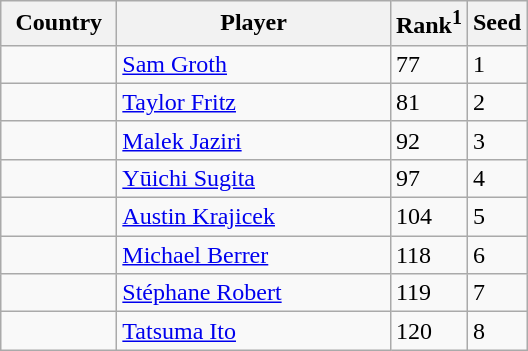<table class="sortable wikitable">
<tr>
<th width="70">Country</th>
<th width="175">Player</th>
<th>Rank<sup>1</sup></th>
<th>Seed</th>
</tr>
<tr>
<td></td>
<td><a href='#'>Sam Groth</a></td>
<td>77</td>
<td>1</td>
</tr>
<tr>
<td></td>
<td><a href='#'>Taylor Fritz</a></td>
<td>81</td>
<td>2</td>
</tr>
<tr>
<td></td>
<td><a href='#'>Malek Jaziri</a></td>
<td>92</td>
<td>3</td>
</tr>
<tr>
<td></td>
<td><a href='#'>Yūichi Sugita</a></td>
<td>97</td>
<td>4</td>
</tr>
<tr>
<td></td>
<td><a href='#'>Austin Krajicek</a></td>
<td>104</td>
<td>5</td>
</tr>
<tr>
<td></td>
<td><a href='#'>Michael Berrer</a></td>
<td>118</td>
<td>6</td>
</tr>
<tr>
<td></td>
<td><a href='#'>Stéphane Robert</a></td>
<td>119</td>
<td>7</td>
</tr>
<tr>
<td></td>
<td><a href='#'>Tatsuma Ito</a></td>
<td>120</td>
<td>8</td>
</tr>
</table>
